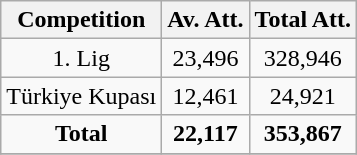<table class="wikitable" style="text-align: center">
<tr>
<th>Competition</th>
<th>Av. Att.</th>
<th>Total Att.</th>
</tr>
<tr>
<td>1. Lig</td>
<td>23,496</td>
<td>328,946</td>
</tr>
<tr>
<td>Türkiye Kupası</td>
<td>12,461</td>
<td>24,921</td>
</tr>
<tr>
<td><strong>Total</strong></td>
<td><strong>22,117</strong></td>
<td><strong>353,867</strong></td>
</tr>
<tr>
</tr>
</table>
